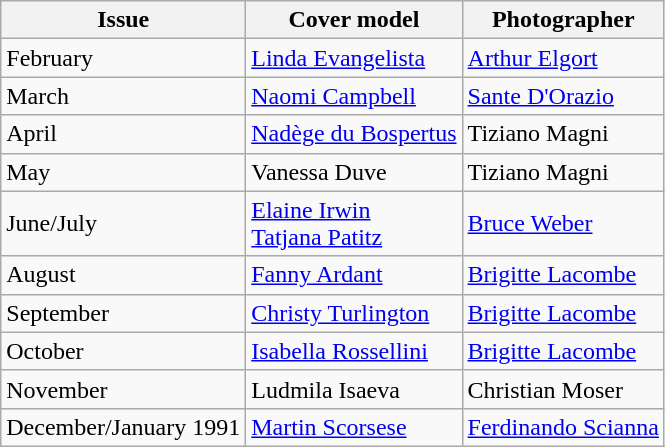<table class="sortable wikitable">
<tr>
<th>Issue</th>
<th>Cover model</th>
<th>Photographer</th>
</tr>
<tr>
<td>February</td>
<td><a href='#'>Linda Evangelista</a></td>
<td><a href='#'>Arthur Elgort</a></td>
</tr>
<tr>
<td>March</td>
<td><a href='#'>Naomi Campbell</a></td>
<td><a href='#'>Sante D'Orazio</a></td>
</tr>
<tr>
<td>April</td>
<td><a href='#'>Nadège du Bospertus</a></td>
<td>Tiziano Magni</td>
</tr>
<tr>
<td>May</td>
<td>Vanessa Duve</td>
<td>Tiziano Magni</td>
</tr>
<tr>
<td>June/July</td>
<td><a href='#'>Elaine Irwin</a><br><a href='#'>Tatjana Patitz</a></td>
<td><a href='#'>Bruce Weber</a></td>
</tr>
<tr>
<td>August</td>
<td><a href='#'>Fanny Ardant</a></td>
<td><a href='#'>Brigitte Lacombe</a></td>
</tr>
<tr>
<td>September</td>
<td><a href='#'>Christy Turlington</a></td>
<td><a href='#'>Brigitte Lacombe</a></td>
</tr>
<tr>
<td>October</td>
<td><a href='#'>Isabella Rossellini</a></td>
<td><a href='#'>Brigitte Lacombe</a></td>
</tr>
<tr>
<td>November</td>
<td>Ludmila Isaeva</td>
<td>Christian Moser</td>
</tr>
<tr>
<td>December/January 1991</td>
<td><a href='#'>Martin Scorsese</a></td>
<td><a href='#'>Ferdinando Scianna</a></td>
</tr>
</table>
